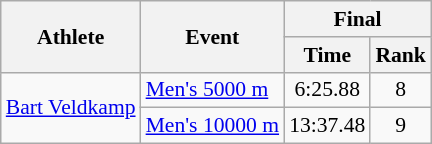<table class="wikitable" style="font-size:90%">
<tr>
<th rowspan="2">Athlete</th>
<th rowspan="2">Event</th>
<th colspan="2">Final</th>
</tr>
<tr>
<th>Time</th>
<th>Rank</th>
</tr>
<tr>
<td rowspan=2><a href='#'>Bart Veldkamp</a></td>
<td><a href='#'>Men's 5000 m</a></td>
<td align="center">6:25.88</td>
<td align="center">8</td>
</tr>
<tr>
<td><a href='#'>Men's 10000 m</a></td>
<td align="center">13:37.48</td>
<td align="center">9</td>
</tr>
</table>
